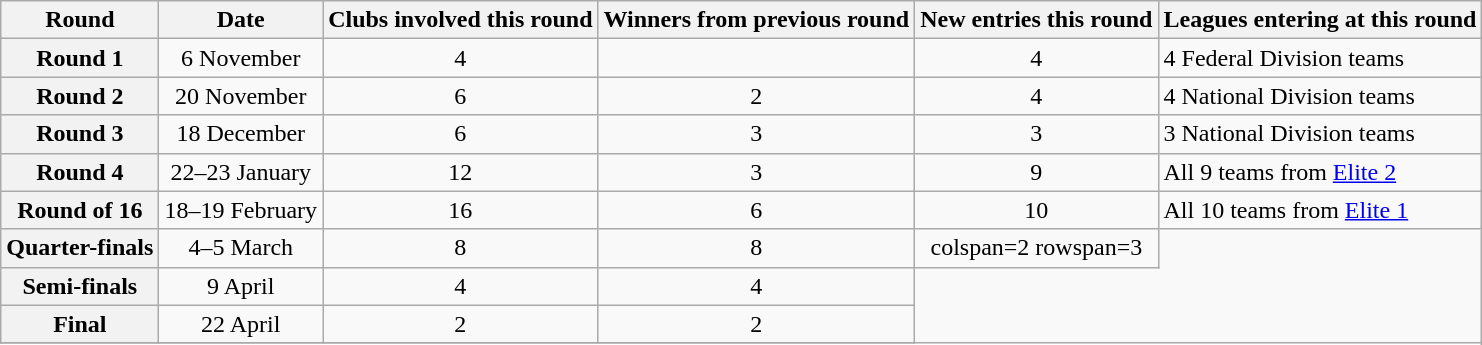<table class="wikitable plainrowheaders" style="text-align:center;">
<tr>
<th scope="col">Round</th>
<th scope="col">Date</th>
<th scope="col">Clubs involved this round</th>
<th scope="col">Winners from previous round</th>
<th scope="col">New entries this round</th>
<th scope="col">Leagues entering at this round</th>
</tr>
<tr>
<th scope="row" style="text-align:center;">Round 1</th>
<td>6 November</td>
<td>4</td>
<td></td>
<td>4</td>
<td style="text-align: left;">4 Federal Division teams</td>
</tr>
<tr>
<th scope="row" style="text-align:center;">Round 2</th>
<td>20 November</td>
<td>6</td>
<td>2</td>
<td>4</td>
<td style="text-align: left;">4 National Division teams</td>
</tr>
<tr>
<th scope="row" style="text-align:center;">Round 3</th>
<td>18 December</td>
<td>6</td>
<td>3</td>
<td>3</td>
<td style="text-align: left;">3 National Division teams</td>
</tr>
<tr>
<th scope="row" style="text-align:center;">Round 4</th>
<td>22–23 January</td>
<td>12</td>
<td>3</td>
<td>9</td>
<td style="text-align: left;">All 9 teams from <a href='#'>Elite 2</a></td>
</tr>
<tr>
<th scope="row" style="text-align:center;">Round of 16</th>
<td>18–19 February</td>
<td>16</td>
<td>6</td>
<td>10</td>
<td style="text-align: left;">All 10 teams from <a href='#'>Elite 1</a></td>
</tr>
<tr>
<th scope="row" style="text-align:center;">Quarter-finals</th>
<td>4–5 March</td>
<td>8</td>
<td>8</td>
<td>colspan=2 rowspan=3</td>
</tr>
<tr>
<th scope="row" style="text-align:center;">Semi-finals</th>
<td>9 April</td>
<td>4</td>
<td>4</td>
</tr>
<tr>
<th scope="row" style="text-align:center;">Final</th>
<td>22 April</td>
<td>2</td>
<td>2</td>
</tr>
<tr>
</tr>
</table>
